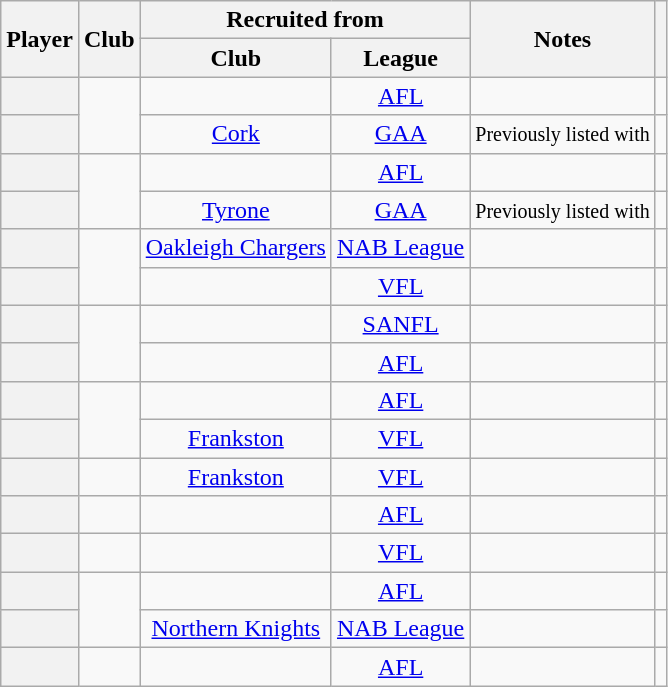<table class="wikitable sortable plainrowheaders" style="text-align:center;">
<tr>
<th rowspan=2>Player</th>
<th rowspan=2>Club</th>
<th colspan=2>Recruited from</th>
<th rowspan=2>Notes</th>
<th rowspan=2 class="unsortable"></th>
</tr>
<tr>
<th>Club</th>
<th>League</th>
</tr>
<tr>
<th scope="row"></th>
<td rowspan=2></td>
<td></td>
<td><a href='#'>AFL</a></td>
<td></td>
<td></td>
</tr>
<tr>
<th scope="row"></th>
<td><a href='#'>Cork</a></td>
<td><a href='#'>GAA</a></td>
<td><small>Previously listed with </small></td>
<td></td>
</tr>
<tr>
<th scope="row"></th>
<td rowspan=2></td>
<td></td>
<td><a href='#'>AFL</a></td>
<td></td>
<td></td>
</tr>
<tr>
<th scope="row"></th>
<td><a href='#'>Tyrone</a></td>
<td><a href='#'>GAA</a></td>
<td><small>Previously listed with </small></td>
<td></td>
</tr>
<tr>
<th scope="row"></th>
<td rowspan=2></td>
<td><a href='#'>Oakleigh Chargers</a></td>
<td><a href='#'>NAB League</a></td>
<td></td>
<td></td>
</tr>
<tr>
<th scope="row"></th>
<td></td>
<td><a href='#'>VFL</a></td>
<td></td>
<td></td>
</tr>
<tr>
<th scope="row"></th>
<td rowspan=2></td>
<td></td>
<td><a href='#'>SANFL</a></td>
<td></td>
<td></td>
</tr>
<tr>
<th scope="row"></th>
<td></td>
<td><a href='#'>AFL</a></td>
<td></td>
<td></td>
</tr>
<tr>
<th scope="row"></th>
<td rowspan=2></td>
<td></td>
<td><a href='#'>AFL</a></td>
<td></td>
<td></td>
</tr>
<tr>
<th scope="row"></th>
<td><a href='#'>Frankston</a></td>
<td><a href='#'>VFL</a></td>
<td></td>
<td></td>
</tr>
<tr>
<th scope="row"></th>
<td></td>
<td><a href='#'>Frankston</a></td>
<td><a href='#'>VFL</a></td>
<td></td>
<td></td>
</tr>
<tr>
<th scope="row"></th>
<td></td>
<td></td>
<td><a href='#'>AFL</a></td>
<td></td>
<td></td>
</tr>
<tr>
<th scope="row"></th>
<td></td>
<td></td>
<td><a href='#'>VFL</a></td>
<td></td>
<td></td>
</tr>
<tr>
<th scope="row"></th>
<td rowspan=2></td>
<td></td>
<td><a href='#'>AFL</a></td>
<td></td>
<td></td>
</tr>
<tr>
<th scope="row"></th>
<td><a href='#'>Northern Knights</a></td>
<td><a href='#'>NAB League</a></td>
<td></td>
<td></td>
</tr>
<tr>
<th scope="row"></th>
<td></td>
<td></td>
<td><a href='#'>AFL</a></td>
<td></td>
<td></td>
</tr>
</table>
